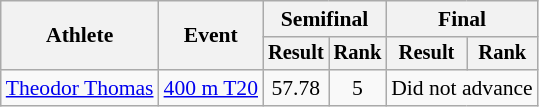<table class="wikitable" style="font-size:90%">
<tr>
<th rowspan="2">Athlete</th>
<th rowspan="2">Event</th>
<th colspan="2">Semifinal</th>
<th colspan="2">Final</th>
</tr>
<tr style="font-size:95%">
<th>Result</th>
<th>Rank</th>
<th>Result</th>
<th>Rank</th>
</tr>
<tr align=center>
<td align=left nowrap><a href='#'>Theodor Thomas</a></td>
<td align=left><a href='#'>400 m T20</a></td>
<td>57.78</td>
<td>5</td>
<td colspan=2>Did not advance</td>
</tr>
</table>
